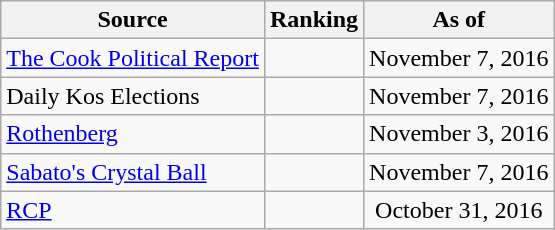<table class="wikitable" style="text-align:center">
<tr>
<th>Source</th>
<th>Ranking</th>
<th>As of</th>
</tr>
<tr>
<td align=left><a href='#'>The Cook Political Report</a></td>
<td></td>
<td>November 7, 2016</td>
</tr>
<tr>
<td align=left>Daily Kos Elections</td>
<td></td>
<td>November 7, 2016</td>
</tr>
<tr>
<td align=left><a href='#'>Rothenberg</a></td>
<td></td>
<td>November 3, 2016</td>
</tr>
<tr>
<td align=left><a href='#'>Sabato's Crystal Ball</a></td>
<td></td>
<td>November 7, 2016</td>
</tr>
<tr>
<td align="left"><a href='#'>RCP</a></td>
<td></td>
<td>October 31, 2016</td>
</tr>
</table>
